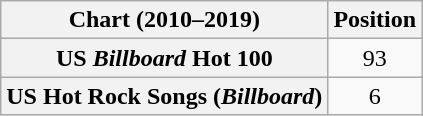<table class="wikitable sortable plainrowheaders" style="text-align:center">
<tr>
<th scope="col">Chart (2010–2019)</th>
<th scope="col">Position</th>
</tr>
<tr>
<th scope="row">US <em>Billboard</em> Hot 100</th>
<td>93</td>
</tr>
<tr>
<th scope="row">US Hot Rock Songs (<em>Billboard</em>)</th>
<td>6</td>
</tr>
</table>
